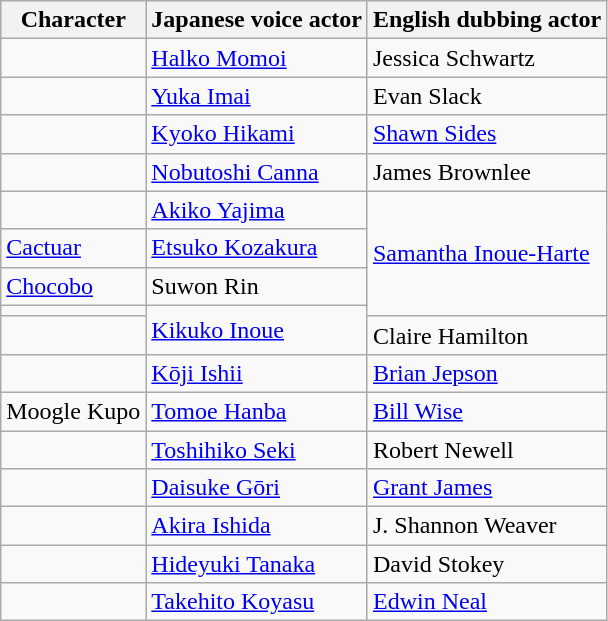<table class="wikitable">
<tr>
<th>Character</th>
<th>Japanese voice actor</th>
<th>English dubbing actor</th>
</tr>
<tr>
<td></td>
<td><a href='#'>Halko Momoi</a></td>
<td>Jessica Schwartz</td>
</tr>
<tr>
<td></td>
<td><a href='#'>Yuka Imai</a></td>
<td>Evan Slack</td>
</tr>
<tr>
<td></td>
<td><a href='#'>Kyoko Hikami</a></td>
<td><a href='#'>Shawn Sides</a></td>
</tr>
<tr>
<td></td>
<td><a href='#'>Nobutoshi Canna</a></td>
<td>James Brownlee</td>
</tr>
<tr>
<td></td>
<td><a href='#'>Akiko Yajima</a></td>
<td rowspan=4><a href='#'>Samantha Inoue-Harte</a></td>
</tr>
<tr>
<td><a href='#'>Cactuar</a></td>
<td><a href='#'>Etsuko Kozakura</a></td>
</tr>
<tr>
<td><a href='#'>Chocobo</a></td>
<td>Suwon Rin</td>
</tr>
<tr>
<td></td>
<td rowspan=2><a href='#'>Kikuko Inoue</a></td>
</tr>
<tr>
<td></td>
<td>Claire Hamilton</td>
</tr>
<tr>
<td></td>
<td><a href='#'>Kōji Ishii</a></td>
<td><a href='#'>Brian Jepson</a></td>
</tr>
<tr>
<td>Moogle Kupo</td>
<td><a href='#'>Tomoe Hanba</a></td>
<td><a href='#'>Bill Wise</a></td>
</tr>
<tr>
<td></td>
<td><a href='#'>Toshihiko Seki</a></td>
<td>Robert Newell</td>
</tr>
<tr>
<td></td>
<td><a href='#'>Daisuke Gōri</a></td>
<td><a href='#'>Grant James</a></td>
</tr>
<tr>
<td></td>
<td><a href='#'>Akira Ishida</a></td>
<td>J. Shannon Weaver</td>
</tr>
<tr>
<td></td>
<td><a href='#'>Hideyuki Tanaka</a></td>
<td>David Stokey</td>
</tr>
<tr>
<td></td>
<td><a href='#'>Takehito Koyasu</a></td>
<td><a href='#'>Edwin Neal</a></td>
</tr>
</table>
